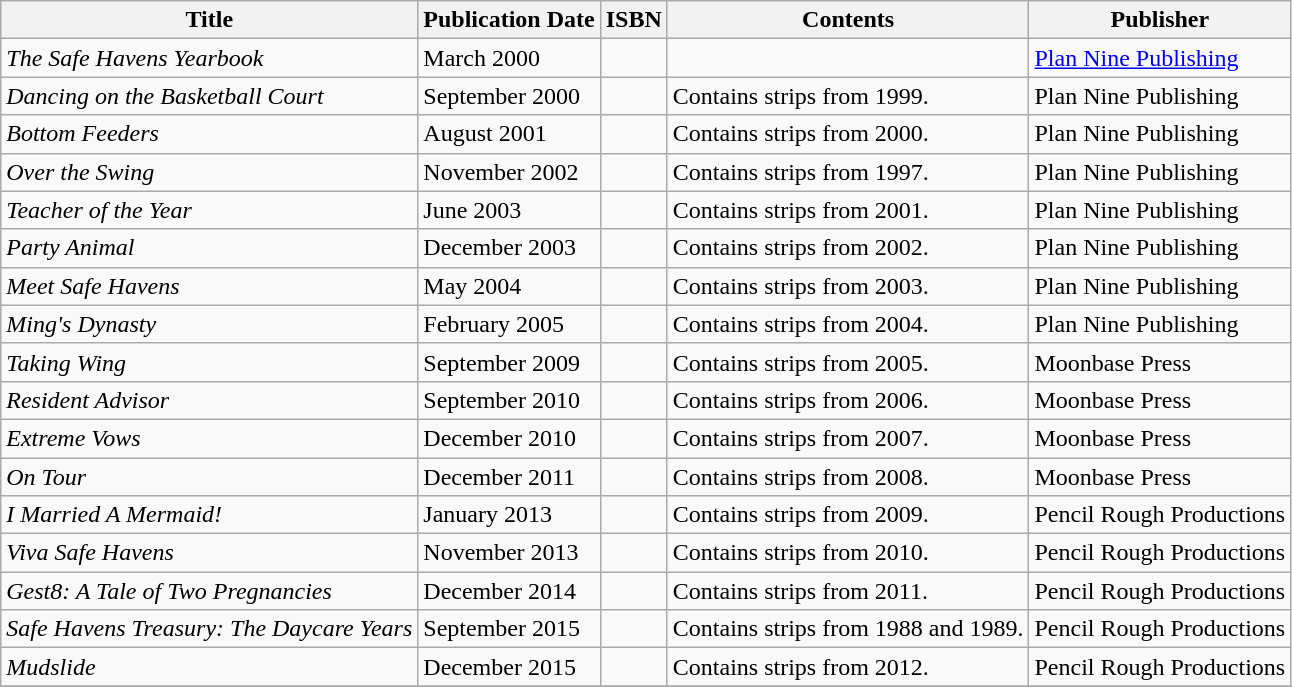<table class="wikitable">
<tr>
<th>Title</th>
<th>Publication Date</th>
<th>ISBN</th>
<th>Contents</th>
<th>Publisher</th>
</tr>
<tr stu>
<td><em>The Safe Havens Yearbook</em></td>
<td>March 2000</td>
<td></td>
<td></td>
<td><a href='#'>Plan Nine Publishing</a></td>
</tr>
<tr>
<td><em>Dancing on the Basketball Court</em></td>
<td>September 2000</td>
<td></td>
<td>Contains strips from 1999.</td>
<td>Plan Nine Publishing</td>
</tr>
<tr>
<td><em>Bottom Feeders</em></td>
<td>August 2001</td>
<td></td>
<td>Contains strips from 2000.</td>
<td>Plan Nine Publishing</td>
</tr>
<tr>
<td><em>Over the Swing</em></td>
<td>November 2002</td>
<td></td>
<td>Contains strips from 1997.</td>
<td>Plan Nine Publishing</td>
</tr>
<tr>
<td><em>Teacher of the Year</em></td>
<td>June 2003</td>
<td></td>
<td>Contains strips from 2001.</td>
<td>Plan Nine Publishing</td>
</tr>
<tr>
<td><em>Party Animal</em></td>
<td>December 2003</td>
<td></td>
<td>Contains strips from 2002.</td>
<td>Plan Nine Publishing</td>
</tr>
<tr>
<td><em>Meet Safe Havens</em></td>
<td>May 2004</td>
<td></td>
<td>Contains strips from 2003.</td>
<td>Plan Nine Publishing</td>
</tr>
<tr>
<td><em>Ming's Dynasty</em></td>
<td>February 2005</td>
<td></td>
<td>Contains strips from 2004.</td>
<td>Plan Nine Publishing</td>
</tr>
<tr>
<td><em>Taking Wing</em></td>
<td>September 2009</td>
<td></td>
<td>Contains strips from 2005.</td>
<td>Moonbase Press</td>
</tr>
<tr>
<td><em>Resident Advisor</em></td>
<td>September 2010</td>
<td></td>
<td>Contains strips from 2006.</td>
<td>Moonbase Press</td>
</tr>
<tr>
<td><em>Extreme Vows</em></td>
<td>December 2010</td>
<td></td>
<td>Contains strips from 2007.</td>
<td>Moonbase Press</td>
</tr>
<tr>
<td><em>On Tour</em></td>
<td>December 2011</td>
<td></td>
<td>Contains strips from 2008.</td>
<td>Moonbase Press</td>
</tr>
<tr>
<td><em>I Married A Mermaid!</em></td>
<td>January 2013</td>
<td></td>
<td>Contains strips from 2009.</td>
<td>Pencil Rough Productions</td>
</tr>
<tr>
<td><em>Viva Safe Havens</em></td>
<td>November 2013</td>
<td></td>
<td>Contains strips from 2010.</td>
<td>Pencil Rough Productions</td>
</tr>
<tr>
<td><em>Gest8: A Tale of Two Pregnancies</em></td>
<td>December 2014</td>
<td></td>
<td>Contains strips from 2011.</td>
<td>Pencil Rough Productions</td>
</tr>
<tr>
<td><em>Safe Havens Treasury: The Daycare Years</em></td>
<td>September 2015</td>
<td></td>
<td>Contains strips from 1988 and 1989.</td>
<td>Pencil Rough Productions</td>
</tr>
<tr>
<td><em>Mudslide</em></td>
<td>December 2015</td>
<td></td>
<td>Contains strips from 2012.</td>
<td>Pencil Rough Productions</td>
</tr>
<tr>
</tr>
</table>
